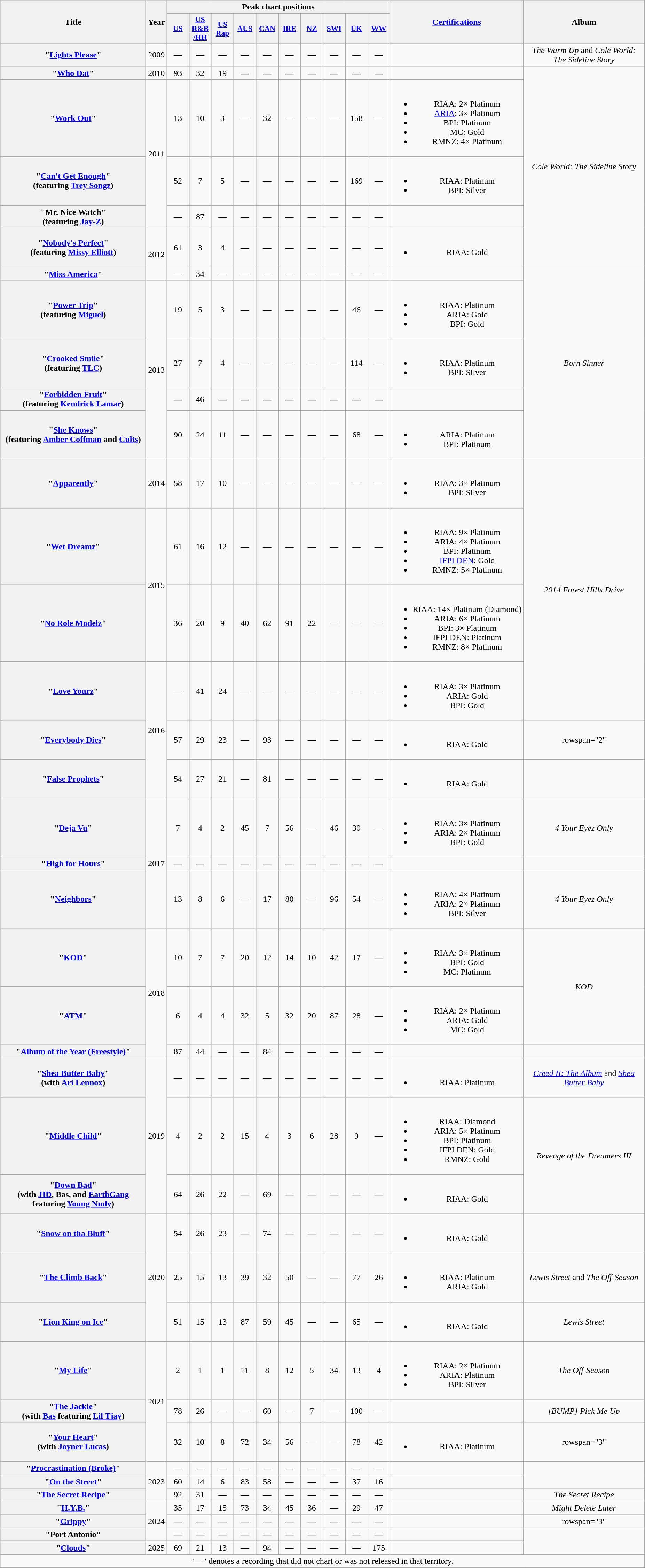<table class="wikitable plainrowheaders" style="text-align:center;">
<tr>
<th scope="col" rowspan="2" style="width:17em;">Title</th>
<th scope="col" rowspan="2">Year</th>
<th scope="col" colspan="10">Peak chart positions</th>
<th scope="col" rowspan="2"><a href='#'>Certifications</a></th>
<th scope="col" rowspan="2" style="width:14em;">Album</th>
</tr>
<tr>
<th scope="col" style="width:2.5em;font-size:90%;"><a href='#'>US</a><br></th>
<th scope="col" style="width:2.5em;font-size:90%;"><a href='#'>US<br>R&B<br>/HH</a><br></th>
<th scope="col" style="width:2.5em;font-size:90%;"><a href='#'>US<br>Rap</a><br></th>
<th scope="col" style="width:2.5em;font-size:90%;"><a href='#'>AUS</a><br></th>
<th scope="col" style="width:2.5em;font-size:90%;"><a href='#'>CAN</a><br></th>
<th scope="col" style="width:2.5em;font-size:90%;"><a href='#'>IRE</a><br></th>
<th scope="col" style="width:2.5em;font-size:90%;"><a href='#'>NZ</a><br></th>
<th scope="col" style="width:2.5em;font-size:90%;"><a href='#'>SWI</a><br></th>
<th scope="col" style="width:2.5em;font-size:90%;"><a href='#'>UK</a><br></th>
<th scope="col" style="width:2.5em;font-size:90%;"><a href='#'>WW</a><br></th>
</tr>
<tr>
<th scope="row">"<a href='#'>Lights Please</a>"</th>
<td>2009</td>
<td>—</td>
<td>—</td>
<td>—</td>
<td>—</td>
<td>—</td>
<td>—</td>
<td>—</td>
<td>—</td>
<td>—</td>
<td>—</td>
<td></td>
<td><em>The Warm Up</em> and <em>Cole World: The Sideline Story</em></td>
</tr>
<tr>
<th scope="row">"<a href='#'>Who Dat</a>"</th>
<td>2010</td>
<td>93</td>
<td>32</td>
<td>19</td>
<td>—</td>
<td>—</td>
<td>—</td>
<td>—</td>
<td>—</td>
<td>—</td>
<td>—</td>
<td></td>
<td rowspan="5"><em>Cole World: The Sideline Story</em></td>
</tr>
<tr>
<th scope="row">"<a href='#'>Work Out</a>"</th>
<td rowspan="3">2011</td>
<td>13</td>
<td>10</td>
<td>3</td>
<td>—</td>
<td>32</td>
<td>—</td>
<td>—</td>
<td>—</td>
<td>158</td>
<td>—</td>
<td><br><ul><li>RIAA: 2× Platinum</li><li><a href='#'>ARIA</a>: 3× Platinum</li><li>BPI: Platinum</li><li>MC: Gold</li><li>RMNZ: 4× Platinum</li></ul></td>
</tr>
<tr>
<th scope="row">"<a href='#'>Can't Get Enough</a>"<br><span>(featuring <a href='#'>Trey Songz</a>)</span></th>
<td>52</td>
<td>7</td>
<td>5</td>
<td>—</td>
<td>—</td>
<td>—</td>
<td>—</td>
<td>—</td>
<td>169</td>
<td>—</td>
<td><br><ul><li>RIAA: Platinum</li><li>BPI: Silver</li></ul></td>
</tr>
<tr>
<th scope="row">"Mr. Nice Watch"<br><span>(featuring <a href='#'>Jay-Z</a>)</span></th>
<td>—</td>
<td>87</td>
<td>—</td>
<td>—</td>
<td>—</td>
<td>—</td>
<td>—</td>
<td>—</td>
<td>—</td>
<td>—</td>
<td></td>
</tr>
<tr>
<th scope="row">"<a href='#'>Nobody's Perfect</a>"<br><span>(featuring <a href='#'>Missy Elliott</a>)</span></th>
<td rowspan="2">2012</td>
<td>61</td>
<td>3</td>
<td>4</td>
<td>—</td>
<td>—</td>
<td>—</td>
<td>—</td>
<td>—</td>
<td>—</td>
<td>—</td>
<td><br><ul><li>RIAA: Gold</li></ul></td>
</tr>
<tr>
<th scope="row">"<a href='#'>Miss America</a>"</th>
<td>—</td>
<td>34</td>
<td>—</td>
<td>—</td>
<td>—</td>
<td>—</td>
<td>—</td>
<td>—</td>
<td>—</td>
<td>—</td>
<td></td>
<td rowspan="5"><em>Born Sinner</em></td>
</tr>
<tr>
<th scope="row">"<a href='#'>Power Trip</a>"<br><span>(featuring <a href='#'>Miguel</a>)</span></th>
<td rowspan="4">2013</td>
<td>19</td>
<td>5</td>
<td>3</td>
<td>—</td>
<td>—</td>
<td>—</td>
<td>—</td>
<td>—</td>
<td>46</td>
<td>—</td>
<td><br><ul><li>RIAA: Platinum</li><li>ARIA: Gold</li><li>BPI: Gold</li></ul></td>
</tr>
<tr>
<th scope="row">"<a href='#'>Crooked Smile</a>"<br><span>(featuring <a href='#'>TLC</a>)</span></th>
<td>27</td>
<td>7</td>
<td>4</td>
<td>—</td>
<td>—</td>
<td>—</td>
<td>—</td>
<td>—</td>
<td>114</td>
<td>—</td>
<td><br><ul><li>RIAA: Platinum</li><li>BPI: Silver</li></ul></td>
</tr>
<tr>
<th scope="row">"<a href='#'>Forbidden Fruit</a>"<br><span>(featuring <a href='#'>Kendrick Lamar</a>)</span></th>
<td>—</td>
<td>46</td>
<td>—</td>
<td>—</td>
<td>—</td>
<td>—</td>
<td>—</td>
<td>—</td>
<td>—</td>
<td>—</td>
<td></td>
</tr>
<tr>
<th scope="row">"<a href='#'>She Knows</a>"<br><span>(featuring <a href='#'>Amber Coffman</a> and <a href='#'>Cults</a>)</span></th>
<td>90</td>
<td>24</td>
<td>11</td>
<td>—</td>
<td>—</td>
<td>—</td>
<td>—</td>
<td>—</td>
<td>68</td>
<td>—</td>
<td><br><ul><li>ARIA: Platinum</li><li>BPI: Platinum</li></ul></td>
</tr>
<tr>
<th scope="row">"<a href='#'>Apparently</a>"</th>
<td>2014</td>
<td>58</td>
<td>17</td>
<td>10</td>
<td>—</td>
<td>—</td>
<td>—</td>
<td>—</td>
<td>—</td>
<td>—</td>
<td>—</td>
<td><br><ul><li>RIAA: 3× Platinum</li><li>BPI: Silver</li></ul></td>
<td rowspan="4"><em>2014 Forest Hills Drive</em></td>
</tr>
<tr>
<th scope="row">"<a href='#'>Wet Dreamz</a>"</th>
<td rowspan="2">2015</td>
<td>61</td>
<td>16</td>
<td>12</td>
<td>—</td>
<td>—</td>
<td>—</td>
<td>—</td>
<td>—</td>
<td>—</td>
<td>—</td>
<td><br><ul><li>RIAA: 9× Platinum</li><li>ARIA: 4× Platinum</li><li>BPI: Platinum</li><li><a href='#'>IFPI DEN</a>: Gold</li><li>RMNZ: 5× Platinum</li></ul></td>
</tr>
<tr>
<th scope="row">"<a href='#'>No Role Modelz</a>"</th>
<td>36</td>
<td>20</td>
<td>9</td>
<td>40</td>
<td>62</td>
<td>91</td>
<td>22</td>
<td>—</td>
<td>—</td>
<td>—</td>
<td><br><ul><li>RIAA: 14× Platinum (Diamond)</li><li>ARIA: 6× Platinum</li><li>BPI: 3× Platinum</li><li>IFPI DEN: Platinum</li><li>RMNZ: 8× Platinum</li></ul></td>
</tr>
<tr>
<th scope="row">"<a href='#'>Love Yourz</a>"</th>
<td rowspan="3">2016</td>
<td>—</td>
<td>41</td>
<td>24</td>
<td>—</td>
<td>—</td>
<td>—</td>
<td>—</td>
<td>—</td>
<td>—</td>
<td>—</td>
<td><br><ul><li>RIAA: 3× Platinum</li><li>ARIA: Gold</li><li>BPI: Gold</li></ul></td>
</tr>
<tr>
<th scope="row">"<a href='#'>Everybody Dies</a>"</th>
<td>57</td>
<td>29</td>
<td>23</td>
<td>—</td>
<td>93</td>
<td>—</td>
<td>—</td>
<td>—</td>
<td>—</td>
<td>—</td>
<td><br><ul><li>RIAA: Gold</li></ul></td>
<td>rowspan="2" </td>
</tr>
<tr>
<th scope="row">"<a href='#'>False Prophets</a>"</th>
<td>54</td>
<td>27</td>
<td>21</td>
<td>—</td>
<td>81</td>
<td>—</td>
<td>—</td>
<td>—</td>
<td>—</td>
<td>—</td>
<td><br><ul><li>RIAA: Gold</li></ul></td>
</tr>
<tr>
<th scope="row">"<a href='#'>Deja Vu</a>"</th>
<td rowspan="3">2017</td>
<td>7</td>
<td>4</td>
<td>2</td>
<td>45</td>
<td>7</td>
<td>56</td>
<td>—</td>
<td>46</td>
<td>30</td>
<td>—</td>
<td><br><ul><li>RIAA: 3× Platinum</li><li>ARIA: 2× Platinum</li><li>BPI: Gold</li></ul></td>
<td><em>4 Your Eyez Only</em></td>
</tr>
<tr>
<th scope="row">"<a href='#'>High for Hours</a>"</th>
<td>—</td>
<td>—</td>
<td>—</td>
<td>—</td>
<td>—</td>
<td>—</td>
<td>—</td>
<td>—</td>
<td>—</td>
<td>—</td>
<td></td>
<td></td>
</tr>
<tr>
<th scope="row">"<a href='#'>Neighbors</a>"</th>
<td>13</td>
<td>8</td>
<td>6</td>
<td>—</td>
<td>17</td>
<td>80</td>
<td>—</td>
<td>96</td>
<td>54</td>
<td>—</td>
<td><br><ul><li>RIAA: 4× Platinum</li><li>ARIA: 2× Platinum</li><li>BPI: Silver</li></ul></td>
<td><em>4 Your Eyez Only</em></td>
</tr>
<tr>
<th scope="row">"<a href='#'>KOD</a>"</th>
<td rowspan="3">2018</td>
<td>10</td>
<td>7</td>
<td>7</td>
<td>20</td>
<td>12</td>
<td>14</td>
<td>10</td>
<td>42</td>
<td>17</td>
<td>—</td>
<td><br><ul><li>RIAA: 3× Platinum</li><li>BPI: Gold</li><li>MC: Platinum</li></ul></td>
<td rowspan="2"><em>KOD</em></td>
</tr>
<tr>
<th scope="row">"<a href='#'>ATM</a>"</th>
<td>6</td>
<td>4</td>
<td>4</td>
<td>32</td>
<td>5</td>
<td>32</td>
<td>20</td>
<td>87</td>
<td>28</td>
<td>—</td>
<td><br><ul><li>RIAA: 2× Platinum</li><li>ARIA: Gold</li><li>MC: Gold</li></ul></td>
</tr>
<tr>
<th scope="row">"<a href='#'>Album of the Year (Freestyle)</a>"</th>
<td>87</td>
<td>44</td>
<td>—</td>
<td>—</td>
<td>84</td>
<td>—</td>
<td>—</td>
<td>—</td>
<td>—</td>
<td>—</td>
<td></td>
<td></td>
</tr>
<tr>
<th scope="row">"<a href='#'>Shea Butter Baby</a>"<br><span>(with <a href='#'>Ari Lennox</a>)</span></th>
<td rowspan="3">2019</td>
<td>—</td>
<td>—</td>
<td>—</td>
<td>—</td>
<td>—</td>
<td>—</td>
<td>—</td>
<td>—</td>
<td>—</td>
<td>—</td>
<td><br><ul><li>RIAA: Platinum</li></ul></td>
<td><em><a href='#'>Creed II: The Album</a></em> and <em><a href='#'>Shea Butter Baby</a></em></td>
</tr>
<tr>
<th scope="row">"<a href='#'>Middle Child</a>"</th>
<td>4</td>
<td>2</td>
<td>2</td>
<td>15</td>
<td>4</td>
<td>3</td>
<td>6</td>
<td>28</td>
<td>9</td>
<td>—</td>
<td><br><ul><li>RIAA: Diamond</li><li>ARIA: 5× Platinum</li><li>BPI: Platinum</li><li>IFPI DEN: Gold</li><li>RMNZ: Gold</li></ul></td>
<td rowspan="2"><em>Revenge of the Dreamers III</em></td>
</tr>
<tr>
<th scope="row">"<a href='#'>Down Bad</a>"<br><span>(with <a href='#'>JID</a>, Bas, and <a href='#'>EarthGang</a> featuring <a href='#'>Young Nudy</a>)</span></th>
<td>64</td>
<td>26</td>
<td>22</td>
<td>—</td>
<td>69</td>
<td>—</td>
<td>—</td>
<td>—</td>
<td>—</td>
<td>—</td>
<td><br><ul><li>RIAA: Gold</li></ul></td>
</tr>
<tr>
<th scope="row">"<a href='#'>Snow on tha Bluff</a>"</th>
<td rowspan="3">2020</td>
<td>54</td>
<td>26</td>
<td>23</td>
<td>—</td>
<td>74</td>
<td>—</td>
<td>—</td>
<td>—</td>
<td>—</td>
<td>—</td>
<td><br><ul><li>RIAA: Gold</li></ul></td>
<td></td>
</tr>
<tr>
<th scope="row">"<a href='#'>The Climb Back</a>"</th>
<td>25</td>
<td>15</td>
<td>13</td>
<td>39</td>
<td>32</td>
<td>50</td>
<td>—</td>
<td>—</td>
<td>77</td>
<td>26</td>
<td><br><ul><li>RIAA: Platinum</li><li>ARIA: Gold</li></ul></td>
<td><em>Lewis Street</em> and <em>The Off-Season</em></td>
</tr>
<tr>
<th scope="row">"<a href='#'>Lion King on Ice</a>"</th>
<td>51</td>
<td>15</td>
<td>13</td>
<td>87</td>
<td>59</td>
<td>45</td>
<td>—</td>
<td>—</td>
<td>65</td>
<td>—</td>
<td><br><ul><li>RIAA: Gold</li></ul></td>
<td><em>Lewis Street</em></td>
</tr>
<tr>
<th scope="row">"<a href='#'>My Life</a>"<br></th>
<td rowspan="3">2021</td>
<td>2</td>
<td>1</td>
<td>1</td>
<td>11</td>
<td>8</td>
<td>12</td>
<td>5</td>
<td>34</td>
<td>13</td>
<td>4</td>
<td><br><ul><li>RIAA: 2× Platinum</li><li>ARIA: Platinum</li><li>BPI: Silver</li></ul></td>
<td><em>The Off-Season</em></td>
</tr>
<tr>
<th scope="row">"<a href='#'>The Jackie</a>"<br><span>(with <a href='#'>Bas</a> featuring <a href='#'>Lil Tjay</a>)</span></th>
<td>78</td>
<td>26</td>
<td>—</td>
<td>—</td>
<td>60</td>
<td>—</td>
<td>7</td>
<td>—</td>
<td>100</td>
<td>—</td>
<td></td>
<td><em>[BUMP] Pick Me Up</em></td>
</tr>
<tr>
<th scope="row">"<a href='#'>Your Heart</a>"<br><span>(with <a href='#'>Joyner Lucas</a>)</span></th>
<td>32</td>
<td>10</td>
<td>8</td>
<td>72</td>
<td>34</td>
<td>56</td>
<td>—</td>
<td>—</td>
<td>78</td>
<td>42</td>
<td><br><ul><li>RIAA: Platinum</li></ul></td>
<td>rowspan="3" </td>
</tr>
<tr>
<th scope="row">"<a href='#'>Procrastination (Broke)</a>"</th>
<td rowspan="3">2023</td>
<td>—</td>
<td>—</td>
<td>—</td>
<td>—</td>
<td>—</td>
<td>—</td>
<td>—</td>
<td>—</td>
<td>—</td>
<td>—</td>
<td></td>
</tr>
<tr>
<th scope="row">"<a href='#'>On the Street</a>"<br></th>
<td>60</td>
<td>14</td>
<td>6</td>
<td>83</td>
<td>58</td>
<td>—</td>
<td>—</td>
<td>—</td>
<td>37</td>
<td>16</td>
<td></td>
</tr>
<tr>
<th scope="row">"<a href='#'>The Secret Recipe</a>"<br></th>
<td>92</td>
<td>31</td>
<td>—</td>
<td>—</td>
<td>—</td>
<td>—</td>
<td>—</td>
<td>—</td>
<td>—</td>
<td>—</td>
<td></td>
<td><em>The Secret Recipe</em></td>
</tr>
<tr>
<th scope="row">"<a href='#'>H.Y.B.</a>"<br></th>
<td rowspan="3">2024</td>
<td>35</td>
<td>17</td>
<td>15</td>
<td>73</td>
<td>34</td>
<td>45</td>
<td>36</td>
<td>—</td>
<td>29</td>
<td>47</td>
<td></td>
<td><em>Might Delete Later</em></td>
</tr>
<tr>
<th scope="row">"<a href='#'>Grippy</a>"<br></th>
<td>—</td>
<td>—</td>
<td>—</td>
<td>—</td>
<td>—</td>
<td>—</td>
<td>—</td>
<td>—</td>
<td>—</td>
<td>—</td>
<td></td>
<td>rowspan="3" </td>
</tr>
<tr>
<th scope="row">"Port Antonio"</th>
<td>—</td>
<td>—</td>
<td>—</td>
<td>—</td>
<td>—</td>
<td>—</td>
<td>—</td>
<td>—</td>
<td>—</td>
<td>—</td>
<td></td>
</tr>
<tr>
<th scope="row">"<a href='#'>Clouds</a>"</th>
<td>2025</td>
<td>69</td>
<td>21</td>
<td>13</td>
<td>—</td>
<td>94</td>
<td>—</td>
<td>—</td>
<td>—</td>
<td>—</td>
<td>175</td>
<td></td>
</tr>
<tr>
<td colspan="16">"—" denotes a recording that did not chart or was not released in that territory.</td>
</tr>
</table>
